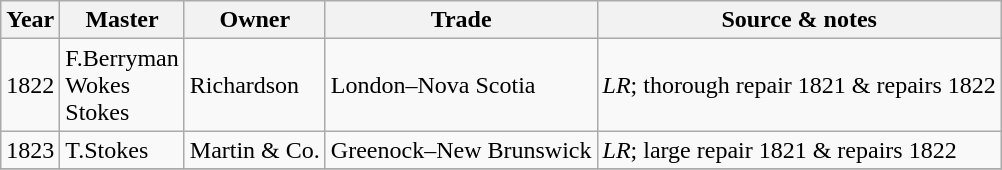<table class=" wikitable">
<tr>
<th>Year</th>
<th>Master</th>
<th>Owner</th>
<th>Trade</th>
<th>Source & notes</th>
</tr>
<tr>
<td>1822</td>
<td>F.Berryman<br>Wokes<br>Stokes</td>
<td>Richardson</td>
<td>London–Nova Scotia</td>
<td><em>LR</em>; thorough repair 1821 & repairs 1822</td>
</tr>
<tr>
<td>1823</td>
<td>T.Stokes</td>
<td>Martin & Co.</td>
<td>Greenock–New Brunswick</td>
<td><em>LR</em>; large repair 1821 & repairs 1822</td>
</tr>
<tr>
</tr>
</table>
